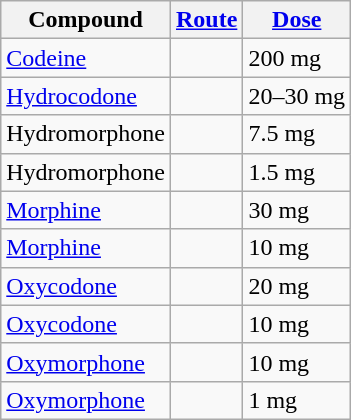<table class="wikitable floatright">
<tr>
<th>Compound</th>
<th><a href='#'>Route</a></th>
<th><a href='#'>Dose</a></th>
</tr>
<tr>
<td><a href='#'>Codeine</a></td>
<td></td>
<td>200 mg</td>
</tr>
<tr>
<td><a href='#'>Hydrocodone</a></td>
<td></td>
<td>20–30 mg</td>
</tr>
<tr>
<td>Hydromorphone</td>
<td></td>
<td>7.5 mg</td>
</tr>
<tr>
<td>Hydromorphone</td>
<td></td>
<td>1.5 mg</td>
</tr>
<tr>
<td><a href='#'>Morphine</a></td>
<td></td>
<td>30 mg</td>
</tr>
<tr>
<td><a href='#'>Morphine</a></td>
<td></td>
<td>10 mg</td>
</tr>
<tr>
<td><a href='#'>Oxycodone</a></td>
<td></td>
<td>20 mg</td>
</tr>
<tr>
<td><a href='#'>Oxycodone</a></td>
<td></td>
<td>10 mg</td>
</tr>
<tr>
<td><a href='#'>Oxymorphone</a></td>
<td></td>
<td>10 mg</td>
</tr>
<tr>
<td><a href='#'>Oxymorphone</a></td>
<td></td>
<td>1 mg</td>
</tr>
</table>
